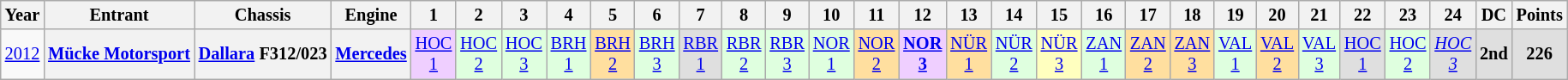<table class="wikitable" style="text-align:center; font-size:85%">
<tr>
<th>Year</th>
<th>Entrant</th>
<th>Chassis</th>
<th>Engine</th>
<th>1</th>
<th>2</th>
<th>3</th>
<th>4</th>
<th>5</th>
<th>6</th>
<th>7</th>
<th>8</th>
<th>9</th>
<th>10</th>
<th>11</th>
<th>12</th>
<th>13</th>
<th>14</th>
<th>15</th>
<th>16</th>
<th>17</th>
<th>18</th>
<th>19</th>
<th>20</th>
<th>21</th>
<th>22</th>
<th>23</th>
<th>24</th>
<th>DC</th>
<th>Points</th>
</tr>
<tr>
<td><a href='#'>2012</a></td>
<th nowrap><a href='#'>Mücke Motorsport</a></th>
<th nowrap><a href='#'>Dallara</a> F312/023</th>
<th nowrap><a href='#'>Mercedes</a></th>
<td style="background:#EFCFFF;"><a href='#'>HOC<br>1</a><br></td>
<td style="background:#DFFFDF;"><a href='#'>HOC<br>2</a><br></td>
<td style="background:#DFFFDF;"><a href='#'>HOC<br>3</a> <br></td>
<td style="background:#DFFFDF;"><a href='#'>BRH<br>1</a><br></td>
<td style="background:#FFDF9F;"><a href='#'>BRH<br>2</a><br></td>
<td style="background:#DFFFDF;"><a href='#'>BRH<br>3</a><br></td>
<td style="background:#DFDFDF;"><a href='#'>RBR<br>1</a><br></td>
<td style="background:#DFFFDF;"><a href='#'>RBR<br>2</a><br></td>
<td style="background:#DFFFDF;"><a href='#'>RBR<br>3</a><br></td>
<td style="background:#DFFFDF;"><a href='#'>NOR<br>1</a><br></td>
<td style="background:#FFDF9F;"><a href='#'>NOR<br>2</a><br></td>
<td style="background:#EFCFFF;"><strong><a href='#'>NOR<br>3</a></strong><br></td>
<td style="background:#FFDF9F;"><a href='#'>NÜR<br>1</a><br></td>
<td style="background:#DFFFDF;"><a href='#'>NÜR<br>2</a><br></td>
<td style="background:#FFFFBF;"><a href='#'>NÜR<br>3</a><br></td>
<td style="background:#DFFFDF;"><a href='#'>ZAN<br>1</a><br></td>
<td style="background:#FFDF9F;"><a href='#'>ZAN<br>2</a><br></td>
<td style="background:#FFDF9F;"><a href='#'>ZAN<br>3</a><br></td>
<td style="background:#DFFFDF;"><a href='#'>VAL<br>1</a><br></td>
<td style="background:#FFDF9F;"><a href='#'>VAL<br>2</a><br></td>
<td style="background:#DFFFDF;"><a href='#'>VAL<br>3</a><br></td>
<td style="background:#DFDFDF;"><a href='#'>HOC<br>1</a><br></td>
<td style="background:#DFFFDF;"><a href='#'>HOC<br>2</a><br></td>
<td style="background:#DFDFDF;"><em><a href='#'>HOC<br>3</a></em><br></td>
<th style="background:#DFDFDF;">2nd</th>
<th style="background:#DFDFDF;">226</th>
</tr>
</table>
